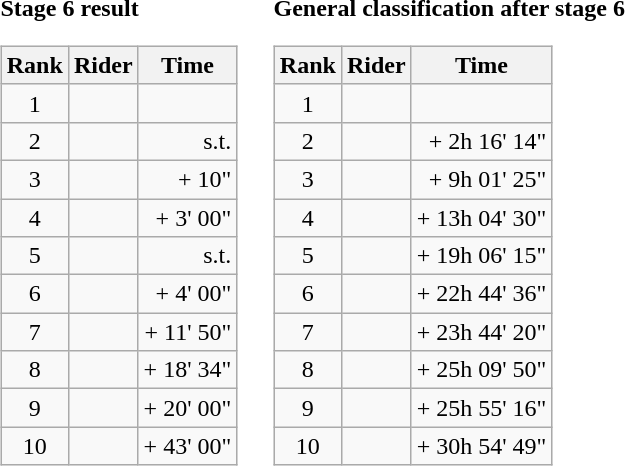<table>
<tr>
<td><strong>Stage 6 result</strong><br><table class="wikitable">
<tr>
<th scope="col">Rank</th>
<th scope="col">Rider</th>
<th scope="col">Time</th>
</tr>
<tr>
<td style="text-align:center;">1</td>
<td></td>
<td style="text-align:right;"></td>
</tr>
<tr>
<td style="text-align:center;">2</td>
<td></td>
<td style="text-align:right;">s.t.</td>
</tr>
<tr>
<td style="text-align:center;">3</td>
<td></td>
<td style="text-align:right;">+ 10"</td>
</tr>
<tr>
<td style="text-align:center;">4</td>
<td></td>
<td style="text-align:right;">+ 3' 00"</td>
</tr>
<tr>
<td style="text-align:center;">5</td>
<td></td>
<td style="text-align:right;">s.t.</td>
</tr>
<tr>
<td style="text-align:center;">6</td>
<td></td>
<td style="text-align:right;">+ 4' 00"</td>
</tr>
<tr>
<td style="text-align:center;">7</td>
<td></td>
<td style="text-align:right;">+ 11' 50"</td>
</tr>
<tr>
<td style="text-align:center;">8</td>
<td></td>
<td style="text-align:right;">+ 18' 34"</td>
</tr>
<tr>
<td style="text-align:center;">9</td>
<td></td>
<td style="text-align:right;">+ 20' 00"</td>
</tr>
<tr>
<td style="text-align:center;">10</td>
<td></td>
<td style="text-align:right;">+ 43' 00"</td>
</tr>
</table>
</td>
<td></td>
<td><strong>General classification after stage 6</strong><br><table class="wikitable">
<tr>
<th scope="col">Rank</th>
<th scope="col">Rider</th>
<th scope="col">Time</th>
</tr>
<tr>
<td style="text-align:center;">1</td>
<td></td>
<td style="text-align:right;"></td>
</tr>
<tr>
<td style="text-align:center;">2</td>
<td></td>
<td style="text-align:right;">+ 2h 16' 14"</td>
</tr>
<tr>
<td style="text-align:center;">3</td>
<td></td>
<td style="text-align:right;">+ 9h 01' 25"</td>
</tr>
<tr>
<td style="text-align:center;">4</td>
<td></td>
<td style="text-align:right;">+ 13h 04' 30"</td>
</tr>
<tr>
<td style="text-align:center;">5</td>
<td></td>
<td style="text-align:right;">+ 19h 06' 15"</td>
</tr>
<tr>
<td style="text-align:center;">6</td>
<td></td>
<td style="text-align:right;">+ 22h 44' 36"</td>
</tr>
<tr>
<td style="text-align:center;">7</td>
<td></td>
<td style="text-align:right;">+ 23h 44' 20"</td>
</tr>
<tr>
<td style="text-align:center;">8</td>
<td></td>
<td style="text-align:right;">+ 25h 09' 50"</td>
</tr>
<tr>
<td style="text-align:center;">9</td>
<td></td>
<td style="text-align:right;">+ 25h 55' 16"</td>
</tr>
<tr>
<td style="text-align:center;">10</td>
<td></td>
<td style="text-align:right;">+ 30h 54' 49"</td>
</tr>
</table>
</td>
</tr>
</table>
